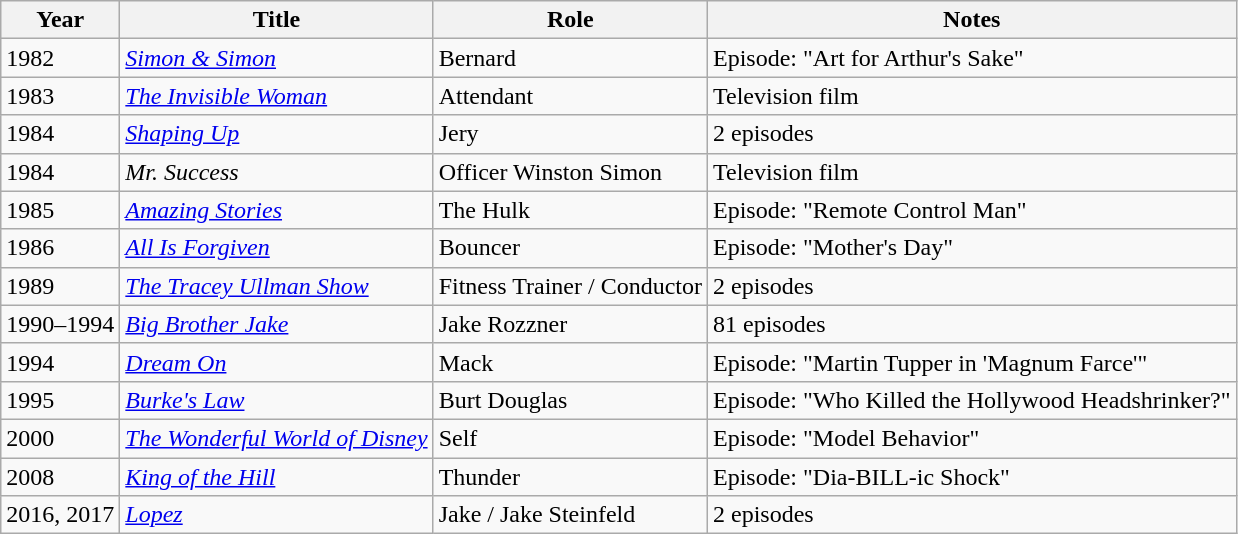<table class="wikitable sortable">
<tr>
<th>Year</th>
<th>Title</th>
<th>Role</th>
<th>Notes</th>
</tr>
<tr>
<td>1982</td>
<td><em><a href='#'>Simon & Simon</a></em></td>
<td>Bernard</td>
<td>Episode: "Art for Arthur's Sake"</td>
</tr>
<tr>
<td>1983</td>
<td><a href='#'><em>The Invisible Woman</em></a></td>
<td>Attendant</td>
<td>Television film</td>
</tr>
<tr>
<td>1984</td>
<td><em><a href='#'>Shaping Up</a></em></td>
<td>Jery</td>
<td>2 episodes</td>
</tr>
<tr>
<td>1984</td>
<td><em>Mr. Success</em></td>
<td>Officer Winston Simon</td>
<td>Television film</td>
</tr>
<tr>
<td>1985</td>
<td><a href='#'><em>Amazing Stories</em></a></td>
<td>The Hulk</td>
<td>Episode: "Remote Control Man"</td>
</tr>
<tr>
<td>1986</td>
<td><a href='#'><em>All Is Forgiven</em></a></td>
<td>Bouncer</td>
<td>Episode: "Mother's Day"</td>
</tr>
<tr>
<td>1989</td>
<td><em><a href='#'>The Tracey Ullman Show</a></em></td>
<td>Fitness Trainer / Conductor</td>
<td>2 episodes</td>
</tr>
<tr>
<td>1990–1994</td>
<td><em><a href='#'>Big Brother Jake</a></em></td>
<td>Jake Rozzner</td>
<td>81 episodes</td>
</tr>
<tr>
<td>1994</td>
<td><a href='#'><em>Dream On</em></a></td>
<td>Mack</td>
<td>Episode: "Martin Tupper in 'Magnum Farce'"</td>
</tr>
<tr>
<td>1995</td>
<td><a href='#'><em>Burke's Law</em></a></td>
<td>Burt Douglas</td>
<td>Episode: "Who Killed the Hollywood Headshrinker?"</td>
</tr>
<tr>
<td>2000</td>
<td><em><a href='#'>The Wonderful World of Disney</a></em></td>
<td>Self</td>
<td>Episode: "Model Behavior"</td>
</tr>
<tr>
<td>2008</td>
<td><em><a href='#'>King of the Hill</a></em></td>
<td>Thunder</td>
<td>Episode: "Dia-BILL-ic Shock"</td>
</tr>
<tr>
<td>2016, 2017</td>
<td><a href='#'><em>Lopez</em></a></td>
<td>Jake / Jake Steinfeld</td>
<td>2 episodes</td>
</tr>
</table>
